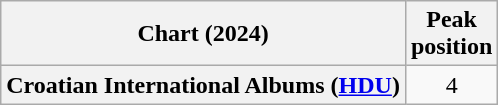<table class="wikitable sortable plainrowheaders" style="text-align:center;">
<tr>
<th scope="col">Chart (2024)</th>
<th scope="col">Peak<br>position</th>
</tr>
<tr>
<th scope="row">Croatian International Albums (<a href='#'>HDU</a>)</th>
<td>4</td>
</tr>
</table>
